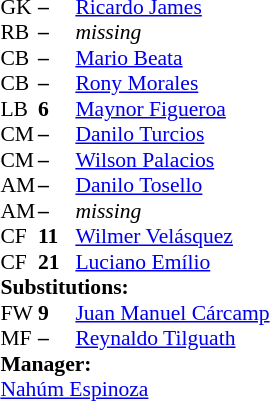<table style="font-size: 90%" cellspacing="0" cellpadding="0" align="center">
<tr>
<td colspan=4></td>
</tr>
<tr>
<th width="25"></th>
<th width="25"></th>
</tr>
<tr>
<td>GK</td>
<td><strong>–</strong></td>
<td> <a href='#'>Ricardo James</a></td>
</tr>
<tr>
<td>RB</td>
<td><strong>–</strong></td>
<td> <em>missing</em></td>
</tr>
<tr>
<td>CB</td>
<td><strong>–</strong></td>
<td> <a href='#'>Mario Beata</a></td>
<td></td>
<td></td>
</tr>
<tr>
<td>CB</td>
<td><strong>–</strong></td>
<td> <a href='#'>Rony Morales</a></td>
</tr>
<tr>
<td>LB</td>
<td><strong>6</strong></td>
<td> <a href='#'>Maynor Figueroa</a></td>
</tr>
<tr>
<td>CM</td>
<td><strong>–</strong></td>
<td> <a href='#'>Danilo Turcios</a></td>
</tr>
<tr>
<td>CM</td>
<td><strong>–</strong></td>
<td> <a href='#'>Wilson Palacios</a></td>
</tr>
<tr>
<td>AM</td>
<td><strong>–</strong></td>
<td> <a href='#'>Danilo Tosello</a></td>
<td></td>
<td></td>
</tr>
<tr>
<td>AM</td>
<td><strong>–</strong></td>
<td> <em>missing</em></td>
</tr>
<tr>
<td>CF</td>
<td><strong>11</strong></td>
<td> <a href='#'>Wilmer Velásquez</a></td>
<td></td>
<td></td>
</tr>
<tr>
<td>CF</td>
<td><strong>21</strong></td>
<td> <a href='#'>Luciano Emílio</a></td>
</tr>
<tr>
<td colspan=3><strong>Substitutions:</strong></td>
</tr>
<tr>
<td>FW</td>
<td><strong>9</strong></td>
<td> <a href='#'>Juan Manuel Cárcamp</a></td>
<td></td>
<td></td>
</tr>
<tr>
<td>MF</td>
<td><strong>–</strong></td>
<td> <a href='#'>Reynaldo Tilguath</a></td>
<td></td>
<td></td>
</tr>
<tr>
<td colspan=3><strong>Manager:</strong></td>
</tr>
<tr>
<td colspan=3> <a href='#'>Nahúm Espinoza</a></td>
</tr>
</table>
